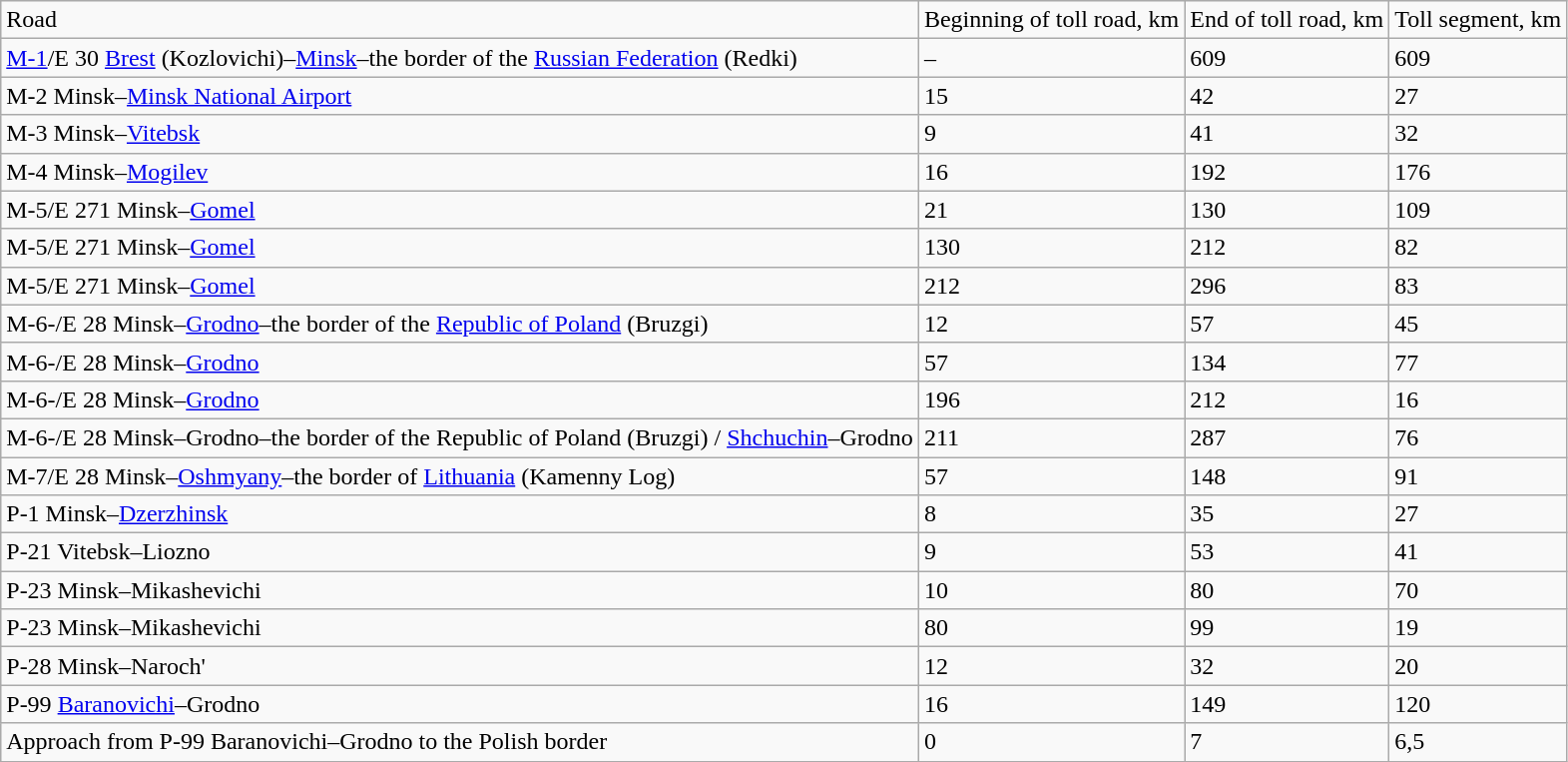<table class="wikitable">
<tr>
<td>Road</td>
<td>Beginning of toll road, km</td>
<td>End of toll road, km</td>
<td>Toll segment, km</td>
</tr>
<tr>
<td><a href='#'>M-1</a>/E 30 <a href='#'>Brest</a> (Kozlovichi)–<a href='#'>Minsk</a>–the border of the  <a href='#'> Russian Federation</a> (Redki)</td>
<td>–</td>
<td>609</td>
<td>609</td>
</tr>
<tr>
<td>M-2 Minsk–<a href='#'>Minsk National Airport</a></td>
<td>15</td>
<td>42</td>
<td>27</td>
</tr>
<tr>
<td>M-3 Minsk–<a href='#'>Vitebsk</a></td>
<td>9</td>
<td>41</td>
<td>32</td>
</tr>
<tr>
<td>M-4 Minsk–<a href='#'>Mogilev</a></td>
<td>16</td>
<td>192</td>
<td>176</td>
</tr>
<tr>
<td>M-5/E 271 Minsk–<a href='#'>Gomel</a></td>
<td>21</td>
<td>130</td>
<td>109</td>
</tr>
<tr>
<td>M-5/E 271 Minsk–<a href='#'>Gomel</a></td>
<td>130</td>
<td>212</td>
<td>82</td>
</tr>
<tr>
<td>M-5/E 271 Minsk–<a href='#'>Gomel</a></td>
<td>212</td>
<td>296</td>
<td>83</td>
</tr>
<tr>
<td>M-6-/E 28 Minsk–<a href='#'>Grodno</a>–the border of the <a href='#'>Republic of Poland</a> (Bruzgi)</td>
<td>12</td>
<td>57</td>
<td>45</td>
</tr>
<tr>
<td>M-6-/E 28 Minsk–<a href='#'>Grodno</a></td>
<td>57</td>
<td>134</td>
<td>77</td>
</tr>
<tr>
<td>M-6-/E 28 Minsk–<a href='#'>Grodno</a></td>
<td>196</td>
<td>212</td>
<td>16</td>
</tr>
<tr>
<td>M-6-/E 28 Minsk–Grodno–the border of the Republic of  Poland (Bruzgi) / <a href='#'>Shchuchin</a>–Grodno</td>
<td>211</td>
<td>287</td>
<td>76</td>
</tr>
<tr>
<td>M-7/E 28 Minsk–<a href='#'>Oshmyany</a>–the border of <a href='#'>Lithuania</a>  (Kamenny Log)</td>
<td>57</td>
<td>148</td>
<td>91</td>
</tr>
<tr>
<td>P-1 Minsk–<a href='#'>Dzerzhinsk</a></td>
<td>8</td>
<td>35</td>
<td>27</td>
</tr>
<tr>
<td>P-21 Vitebsk–Liozno</td>
<td>9</td>
<td>53</td>
<td>41</td>
</tr>
<tr>
<td>P-23 Minsk–Mikashevichi</td>
<td>10</td>
<td>80</td>
<td>70</td>
</tr>
<tr>
<td>P-23 Minsk–Mikashevichi</td>
<td>80</td>
<td>99</td>
<td>19</td>
</tr>
<tr>
<td>P-28 Minsk–Naroch'</td>
<td>12</td>
<td>32</td>
<td>20</td>
</tr>
<tr>
<td>P-99 <a href='#'>Baranovichi</a>–Grodno</td>
<td>16</td>
<td>149</td>
<td>120</td>
</tr>
<tr>
<td>Approach from P-99 Baranovichi–Grodno to the Polish  border</td>
<td>0</td>
<td>7</td>
<td>6,5</td>
</tr>
</table>
